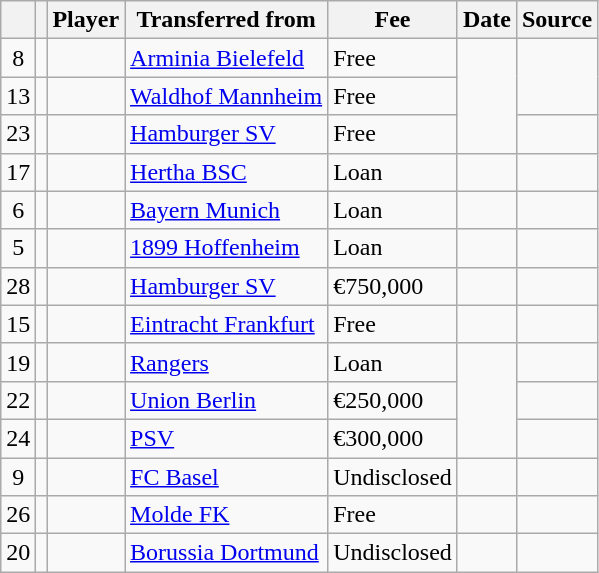<table class="wikitable plainrowheaders sortable">
<tr>
<th></th>
<th></th>
<th scope=col>Player</th>
<th>Transferred from</th>
<th !scope=col; style="width: 65px;">Fee</th>
<th scope=col>Date</th>
<th scope=col>Source</th>
</tr>
<tr>
<td align=center>8</td>
<td align=center></td>
<td></td>
<td> <a href='#'>Arminia Bielefeld</a></td>
<td>Free</td>
<td rowspan=3></td>
<td rowspan=2></td>
</tr>
<tr>
<td align=center>13</td>
<td align=center></td>
<td></td>
<td> <a href='#'>Waldhof Mannheim</a></td>
<td>Free</td>
</tr>
<tr>
<td align=center>23</td>
<td align=center></td>
<td></td>
<td> <a href='#'>Hamburger SV</a></td>
<td>Free</td>
<td></td>
</tr>
<tr>
<td align=center>17</td>
<td align=center></td>
<td></td>
<td> <a href='#'>Hertha BSC</a></td>
<td>Loan</td>
<td></td>
<td></td>
</tr>
<tr>
<td align=center>6</td>
<td align=center></td>
<td></td>
<td> <a href='#'>Bayern Munich</a></td>
<td>Loan</td>
<td></td>
<td></td>
</tr>
<tr>
<td align=center>5</td>
<td align=center></td>
<td></td>
<td> <a href='#'>1899 Hoffenheim</a></td>
<td>Loan</td>
<td></td>
<td></td>
</tr>
<tr>
<td align=center>28</td>
<td align=center></td>
<td></td>
<td> <a href='#'>Hamburger SV</a></td>
<td>€750,000</td>
<td></td>
<td></td>
</tr>
<tr>
<td align=center>15</td>
<td align=center></td>
<td></td>
<td> <a href='#'>Eintracht Frankfurt</a></td>
<td>Free</td>
<td></td>
<td></td>
</tr>
<tr>
<td align=center>19</td>
<td align=center></td>
<td></td>
<td> <a href='#'>Rangers</a></td>
<td>Loan</td>
<td rowspan=3></td>
<td></td>
</tr>
<tr>
<td align=center>22</td>
<td align=center></td>
<td></td>
<td> <a href='#'>Union Berlin</a></td>
<td>€250,000</td>
<td></td>
</tr>
<tr>
<td align=center>24</td>
<td align=center></td>
<td></td>
<td> <a href='#'>PSV</a></td>
<td>€300,000</td>
<td></td>
</tr>
<tr>
<td align=center>9</td>
<td align=center></td>
<td></td>
<td> <a href='#'>FC Basel</a></td>
<td>Undisclosed</td>
<td></td>
<td></td>
</tr>
<tr>
<td align=center>26</td>
<td align=center></td>
<td></td>
<td> <a href='#'>Molde FK</a></td>
<td>Free</td>
<td></td>
<td></td>
</tr>
<tr>
<td align=center>20</td>
<td align=center></td>
<td></td>
<td> <a href='#'>Borussia Dortmund</a></td>
<td>Undisclosed</td>
<td></td>
<td></td>
</tr>
</table>
